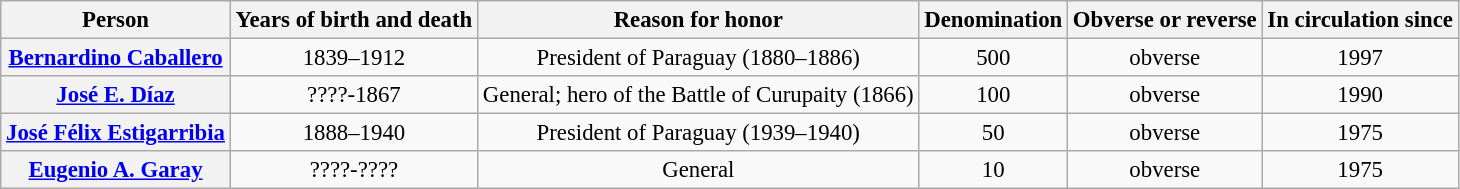<table class="wikitable" style="font-size:95%; text-align:center;">
<tr>
<th>Person</th>
<th>Years of birth and death</th>
<th>Reason for honor</th>
<th>Denomination</th>
<th>Obverse or reverse</th>
<th>In circulation since</th>
</tr>
<tr>
<th><a href='#'>Bernardino Caballero</a></th>
<td>1839–1912</td>
<td>President of Paraguay (1880–1886)</td>
<td>500</td>
<td>obverse</td>
<td>1997</td>
</tr>
<tr>
<th><a href='#'>José E. Díaz</a></th>
<td>????-1867</td>
<td>General; hero of the Battle of Curupaity (1866)</td>
<td>100</td>
<td>obverse</td>
<td>1990</td>
</tr>
<tr>
<th><a href='#'>José Félix Estigarribia</a></th>
<td>1888–1940</td>
<td>President of Paraguay (1939–1940)</td>
<td>50</td>
<td>obverse</td>
<td>1975</td>
</tr>
<tr>
<th><a href='#'>Eugenio A. Garay</a></th>
<td>????-????</td>
<td>General</td>
<td>10</td>
<td>obverse</td>
<td>1975</td>
</tr>
</table>
